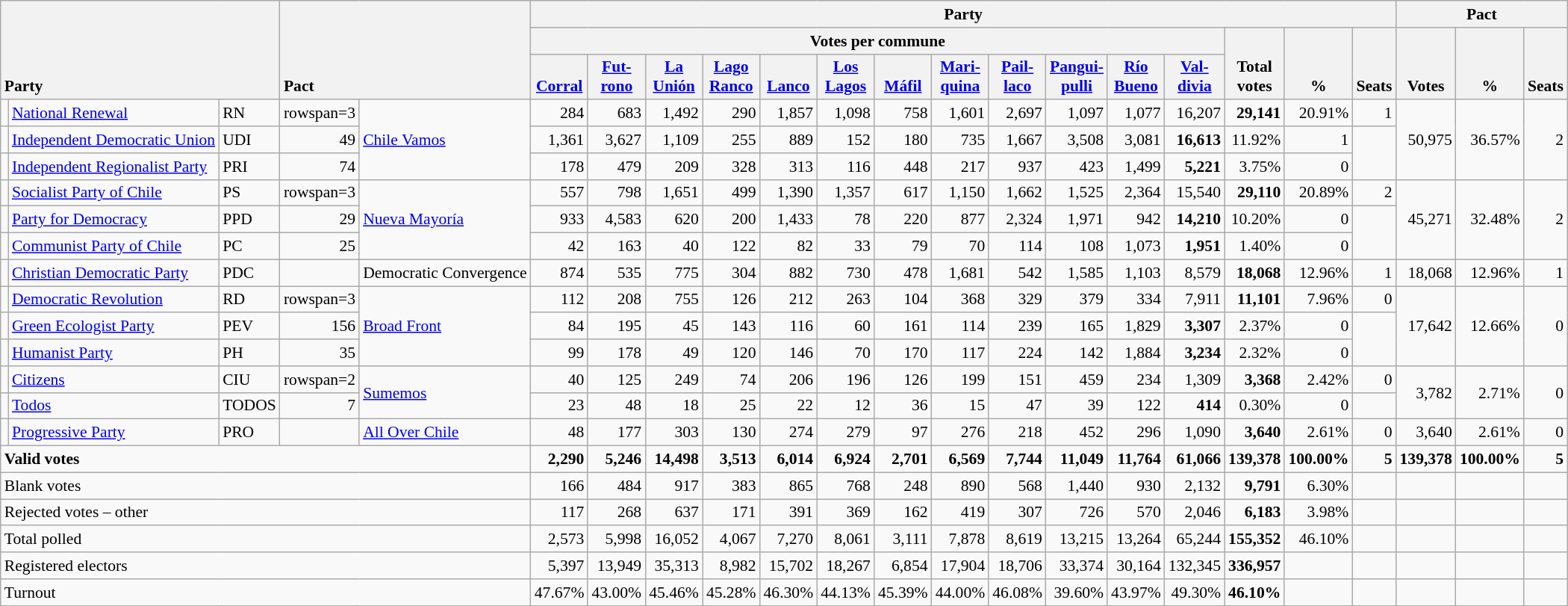<table class="wikitable" border="1" style="font-size:90%; text-align:right; white-space: nowrap;">
<tr>
<th style="text-align:left;" valign=bottom rowspan=3 colspan=3>Party</th>
<th style="text-align:left;" valign=bottom rowspan=3 colspan=2>Pact</th>
<th colspan=15>Party</th>
<th colspan=3>Pact</th>
</tr>
<tr>
<th colspan=12>Votes per commune</th>
<th align=center valign=bottom rowspan=2 width="40">Total<br>votes</th>
<th align=center valign=bottom rowspan=2 width="40">%</th>
<th align=center valign=bottom rowspan=2>Seats</th>
<th align=center valign=bottom rowspan=2 width="40">Votes</th>
<th align=center valign=bottom rowspan=2 width="40">%</th>
<th align=center valign=bottom rowspan=2>Seats</th>
</tr>
<tr>
<th align=center valign=bottom width="40"><a href='#'>Corral</a></th>
<th align=center valign=bottom width="40"><a href='#'>Fut-<br>rono</a></th>
<th align=center valign=bottom width="40"><a href='#'>La<br>Unión</a></th>
<th align=center valign=bottom width="40"><a href='#'>Lago<br>Ranco</a></th>
<th align=center valign=bottom width="40"><a href='#'>Lanco</a></th>
<th align=center valign=bottom width="40"><a href='#'>Los<br>Lagos</a></th>
<th align=center valign=bottom width="40"><a href='#'>Máfil</a></th>
<th align=center valign=bottom width="40"><a href='#'>Mari-<br>quina</a></th>
<th align=center valign=bottom width="40"><a href='#'>Pail-<br>laco</a></th>
<th align=center valign=bottom width="40"><a href='#'>Pangui-<br>pulli</a></th>
<th align=center valign=bottom width="40"><a href='#'>Río<br>Bueno</a></th>
<th align=center valign=bottom width="40"><a href='#'>Val-<br>divia</a></th>
</tr>
<tr>
<td></td>
<td align=left><a href='#'>National Renewal</a></td>
<td align=left>RN</td>
<td>rowspan=3 </td>
<td rowspan=3 align=left><a href='#'>Chile Vamos</a></td>
<td>284</td>
<td>683</td>
<td>1,492</td>
<td>290</td>
<td>1,857</td>
<td>1,098</td>
<td>758</td>
<td>1,601</td>
<td>2,697</td>
<td>1,097</td>
<td>1,077</td>
<td>16,207</td>
<td><strong>29,141</strong></td>
<td>20.91%</td>
<td>1</td>
<td rowspan=3>50,975</td>
<td rowspan=3>36.57%</td>
<td rowspan=3>2</td>
</tr>
<tr>
<td></td>
<td align=left><a href='#'>Independent Democratic Union</a></td>
<td align=left>UDI</td>
<td>49</td>
<td>1,361</td>
<td>3,627</td>
<td>1,109</td>
<td>255</td>
<td>889</td>
<td>152</td>
<td>180</td>
<td>735</td>
<td>1,667</td>
<td>3,508</td>
<td>3,081</td>
<td><strong>16,613</strong></td>
<td>11.92%</td>
<td>1</td>
</tr>
<tr>
<td></td>
<td align=left><a href='#'>Independent Regionalist Party</a></td>
<td align=left>PRI</td>
<td>74</td>
<td>178</td>
<td>479</td>
<td>209</td>
<td>328</td>
<td>313</td>
<td>116</td>
<td>448</td>
<td>217</td>
<td>937</td>
<td>423</td>
<td>1,499</td>
<td><strong>5,221</strong></td>
<td>3.75%</td>
<td>0</td>
</tr>
<tr>
<td></td>
<td align=left><a href='#'>Socialist Party of Chile</a></td>
<td align=left>PS</td>
<td>rowspan=3 </td>
<td rowspan=3 align=left><a href='#'>Nueva Mayoría</a></td>
<td>557</td>
<td>798</td>
<td>1,651</td>
<td>499</td>
<td>1,390</td>
<td>1,357</td>
<td>617</td>
<td>1,150</td>
<td>1,662</td>
<td>1,525</td>
<td>2,364</td>
<td>15,540</td>
<td><strong>29,110</strong></td>
<td>20.89%</td>
<td>2</td>
<td rowspan=3>45,271</td>
<td rowspan=3>32.48%</td>
<td rowspan=3>2</td>
</tr>
<tr>
<td></td>
<td align=left><a href='#'>Party for Democracy</a></td>
<td align=left>PPD</td>
<td>29</td>
<td>933</td>
<td>4,583</td>
<td>620</td>
<td>200</td>
<td>1,433</td>
<td>78</td>
<td>220</td>
<td>877</td>
<td>2,324</td>
<td>1,971</td>
<td>942</td>
<td><strong>14,210</strong></td>
<td>10.20%</td>
<td>0</td>
</tr>
<tr>
<td></td>
<td align=left><a href='#'>Communist Party of Chile</a></td>
<td align=left>PC</td>
<td>25</td>
<td>42</td>
<td>163</td>
<td>40</td>
<td>122</td>
<td>82</td>
<td>33</td>
<td>79</td>
<td>70</td>
<td>114</td>
<td>108</td>
<td>1,073</td>
<td><strong>1,951</strong></td>
<td>1.40%</td>
<td>0</td>
</tr>
<tr>
<td></td>
<td align=left><a href='#'>Christian Democratic Party</a></td>
<td align=left>PDC</td>
<td></td>
<td align=left>Democratic Convergence</td>
<td>874</td>
<td>535</td>
<td>775</td>
<td>304</td>
<td>882</td>
<td>730</td>
<td>478</td>
<td>1,681</td>
<td>542</td>
<td>1,585</td>
<td>1,103</td>
<td>8,579</td>
<td><strong>18,068</strong></td>
<td>12.96%</td>
<td>1</td>
<td>18,068</td>
<td>12.96%</td>
<td>1</td>
</tr>
<tr>
<td></td>
<td align=left><a href='#'>Democratic Revolution</a></td>
<td align=left>RD</td>
<td>rowspan=3 </td>
<td rowspan=3 align=left><a href='#'>Broad Front</a></td>
<td>112</td>
<td>208</td>
<td>755</td>
<td>126</td>
<td>212</td>
<td>263</td>
<td>104</td>
<td>368</td>
<td>329</td>
<td>379</td>
<td>334</td>
<td>7,911</td>
<td><strong>11,101</strong></td>
<td>7.96%</td>
<td>0</td>
<td rowspan=3>17,642</td>
<td rowspan=3>12.66%</td>
<td rowspan=3>0</td>
</tr>
<tr>
<td></td>
<td align=left><a href='#'>Green Ecologist Party</a></td>
<td align=left>PEV</td>
<td>156</td>
<td>84</td>
<td>195</td>
<td>45</td>
<td>143</td>
<td>116</td>
<td>60</td>
<td>161</td>
<td>114</td>
<td>239</td>
<td>165</td>
<td>1,829</td>
<td><strong>3,307</strong></td>
<td>2.37%</td>
<td>0</td>
</tr>
<tr>
<td></td>
<td align=left><a href='#'>Humanist Party</a></td>
<td align=left>PH</td>
<td>35</td>
<td>99</td>
<td>178</td>
<td>49</td>
<td>120</td>
<td>146</td>
<td>70</td>
<td>170</td>
<td>117</td>
<td>224</td>
<td>142</td>
<td>1,884</td>
<td><strong>3,234</strong></td>
<td>2.32%</td>
<td>0</td>
</tr>
<tr>
<td></td>
<td align=left><a href='#'>Citizens</a></td>
<td align=left>CIU</td>
<td>rowspan=2 </td>
<td rowspan=2 align=left><a href='#'>Sumemos</a></td>
<td>40</td>
<td>125</td>
<td>249</td>
<td>74</td>
<td>206</td>
<td>196</td>
<td>126</td>
<td>199</td>
<td>151</td>
<td>459</td>
<td>234</td>
<td>1,309</td>
<td><strong>3,368</strong></td>
<td>2.42%</td>
<td>0</td>
<td rowspan=2>3,782</td>
<td rowspan=2>2.71%</td>
<td rowspan=2>0</td>
</tr>
<tr>
<td></td>
<td align=left><a href='#'>Todos</a></td>
<td align=left>TODOS</td>
<td>7</td>
<td>23</td>
<td>48</td>
<td>18</td>
<td>25</td>
<td>22</td>
<td>12</td>
<td>36</td>
<td>15</td>
<td>47</td>
<td>39</td>
<td>122</td>
<td><strong>414</strong></td>
<td>0.30%</td>
<td>0</td>
</tr>
<tr>
<td></td>
<td align=left><a href='#'>Progressive Party</a></td>
<td align=left>PRO</td>
<td></td>
<td align=left><a href='#'>All Over Chile</a></td>
<td>48</td>
<td>177</td>
<td>303</td>
<td>130</td>
<td>274</td>
<td>279</td>
<td>97</td>
<td>276</td>
<td>218</td>
<td>452</td>
<td>296</td>
<td>1,090</td>
<td><strong>3,640</strong></td>
<td>2.61%</td>
<td>0</td>
<td>3,640</td>
<td>2.61%</td>
<td>0</td>
</tr>
<tr style="font-weight:bold">
<td align=left colspan=5>Valid votes</td>
<td>2,290</td>
<td>5,246</td>
<td>14,498</td>
<td>3,513</td>
<td>6,014</td>
<td>6,924</td>
<td>2,701</td>
<td>6,569</td>
<td>7,744</td>
<td>11,049</td>
<td>11,764</td>
<td>61,066</td>
<td>139,378</td>
<td>100.00%</td>
<td>5</td>
<td>139,378</td>
<td>100.00%</td>
<td>5</td>
</tr>
<tr>
<td align=left colspan=5>Blank votes</td>
<td>166</td>
<td>484</td>
<td>917</td>
<td>383</td>
<td>865</td>
<td>768</td>
<td>248</td>
<td>890</td>
<td>568</td>
<td>1,440</td>
<td>930</td>
<td>2,132</td>
<td><strong>9,791</strong></td>
<td>6.30%</td>
<td></td>
<td></td>
<td></td>
<td></td>
</tr>
<tr>
<td align=left colspan=5>Rejected votes – other</td>
<td>117</td>
<td>268</td>
<td>637</td>
<td>171</td>
<td>391</td>
<td>369</td>
<td>162</td>
<td>419</td>
<td>307</td>
<td>726</td>
<td>570</td>
<td>2,046</td>
<td><strong>6,183</strong></td>
<td>3.98%</td>
<td></td>
<td></td>
<td></td>
<td></td>
</tr>
<tr>
<td align=left colspan=5>Total polled</td>
<td>2,573</td>
<td>5,998</td>
<td>16,052</td>
<td>4,067</td>
<td>7,270</td>
<td>8,061</td>
<td>3,111</td>
<td>7,878</td>
<td>8,619</td>
<td>13,215</td>
<td>13,264</td>
<td>65,244</td>
<td><strong>155,352</strong></td>
<td>46.10%</td>
<td></td>
<td></td>
<td></td>
<td></td>
</tr>
<tr>
<td align=left colspan=5>Registered electors</td>
<td>5,397</td>
<td>13,949</td>
<td>35,313</td>
<td>8,982</td>
<td>15,702</td>
<td>18,267</td>
<td>6,854</td>
<td>17,904</td>
<td>18,706</td>
<td>33,374</td>
<td>30,164</td>
<td>132,345</td>
<td><strong>336,957</strong></td>
<td></td>
<td></td>
<td></td>
<td></td>
<td></td>
</tr>
<tr>
<td align=left colspan=5>Turnout</td>
<td>47.67%</td>
<td>43.00%</td>
<td>45.46%</td>
<td>45.28%</td>
<td>46.30%</td>
<td>44.13%</td>
<td>45.39%</td>
<td>44.00%</td>
<td>46.08%</td>
<td>39.60%</td>
<td>43.97%</td>
<td>49.30%</td>
<td><strong>46.10%</strong></td>
<td></td>
<td></td>
<td></td>
<td></td>
<td></td>
</tr>
</table>
